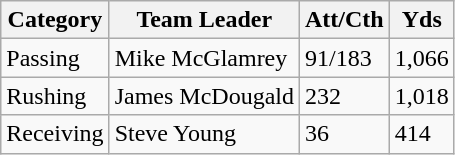<table class="wikitable">
<tr>
<th>Category</th>
<th>Team Leader</th>
<th>Att/Cth</th>
<th>Yds</th>
</tr>
<tr style="background: ##ddffdd;">
<td>Passing</td>
<td>Mike McGlamrey</td>
<td>91/183</td>
<td>1,066</td>
</tr>
<tr style="background: ##ffdddd;">
<td>Rushing</td>
<td>James McDougald</td>
<td>232</td>
<td>1,018</td>
</tr>
<tr style="background: ##ddffdd;">
<td>Receiving</td>
<td>Steve Young</td>
<td>36</td>
<td>414</td>
</tr>
</table>
